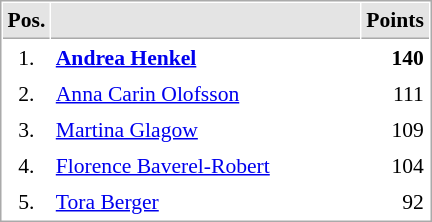<table cellspacing="1" cellpadding="3" style="border:1px solid #AAAAAA;font-size:90%">
<tr bgcolor="#E4E4E4">
<th style="border-bottom:1px solid #AAAAAA" width=10>Pos.</th>
<th style="border-bottom:1px solid #AAAAAA" width=200></th>
<th style="border-bottom:1px solid #AAAAAA" width=20>Points</th>
</tr>
<tr>
<td align="center">1.</td>
<td> <strong><a href='#'>Andrea Henkel</a></strong></td>
<td align="right"><strong>140</strong></td>
</tr>
<tr>
<td align="center">2.</td>
<td> <a href='#'>Anna Carin Olofsson</a></td>
<td align="right">111</td>
</tr>
<tr>
<td align="center">3.</td>
<td> <a href='#'>Martina Glagow</a></td>
<td align="right">109</td>
</tr>
<tr>
<td align="center">4.</td>
<td> <a href='#'>Florence Baverel-Robert</a></td>
<td align="right">104</td>
</tr>
<tr>
<td align="center">5.</td>
<td> <a href='#'>Tora Berger</a></td>
<td align="right">92</td>
</tr>
</table>
